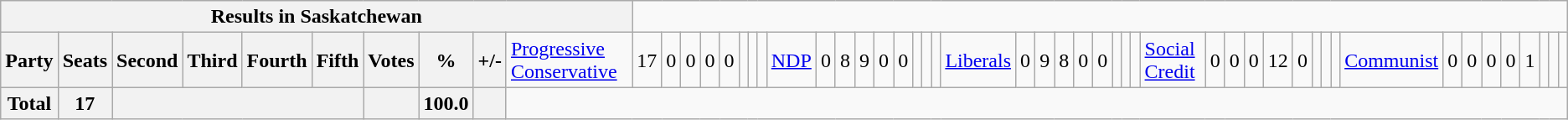<table class="wikitable">
<tr>
<th colspan=11>Results in Saskatchewan</th>
</tr>
<tr>
<th colspan=2>Party</th>
<th>Seats</th>
<th>Second</th>
<th>Third</th>
<th>Fourth</th>
<th>Fifth</th>
<th>Votes</th>
<th>%</th>
<th>+/-<br></th>
<td><a href='#'>Progressive Conservative</a></td>
<td align="right">17</td>
<td align="right">0</td>
<td align="right">0</td>
<td align="right">0</td>
<td align="right">0</td>
<td align="right"></td>
<td align="right"></td>
<td align="right"><br></td>
<td><a href='#'>NDP</a></td>
<td align="right">0</td>
<td align="right">8</td>
<td align="right">9</td>
<td align="right">0</td>
<td align="right">0</td>
<td align="right"></td>
<td align="right"></td>
<td align="right"><br></td>
<td><a href='#'>Liberals</a></td>
<td align="right">0</td>
<td align="right">9</td>
<td align="right">8</td>
<td align="right">0</td>
<td align="right">0</td>
<td align="right"></td>
<td align="right"></td>
<td align="right"><br></td>
<td><a href='#'>Social Credit</a></td>
<td align="right">0</td>
<td align="right">0</td>
<td align="right">0</td>
<td align="right">12</td>
<td align="right">0</td>
<td align="right"></td>
<td align="right"></td>
<td align="right"><br></td>
<td><a href='#'>Communist</a></td>
<td align="right">0</td>
<td align="right">0</td>
<td align="right">0</td>
<td align="right">0</td>
<td align="right">1</td>
<td align="right"></td>
<td align="right"></td>
<td align="right"></td>
</tr>
<tr>
<th colspan="2">Total</th>
<th>17</th>
<th colspan="4"></th>
<th></th>
<th>100.0</th>
<th></th>
</tr>
</table>
